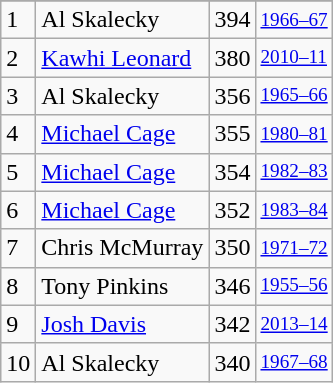<table class="wikitable">
<tr>
</tr>
<tr>
<td>1</td>
<td>Al Skalecky</td>
<td>394</td>
<td style="font-size:80%;"><a href='#'>1966–67</a></td>
</tr>
<tr>
<td>2</td>
<td><a href='#'>Kawhi Leonard</a></td>
<td>380</td>
<td style="font-size:80%;"><a href='#'>2010–11</a></td>
</tr>
<tr>
<td>3</td>
<td>Al Skalecky</td>
<td>356</td>
<td style="font-size:80%;"><a href='#'>1965–66</a></td>
</tr>
<tr>
<td>4</td>
<td><a href='#'>Michael Cage</a></td>
<td>355</td>
<td style="font-size:80%;"><a href='#'>1980–81</a></td>
</tr>
<tr>
<td>5</td>
<td><a href='#'>Michael Cage</a></td>
<td>354</td>
<td style="font-size:80%;"><a href='#'>1982–83</a></td>
</tr>
<tr>
<td>6</td>
<td><a href='#'>Michael Cage</a></td>
<td>352</td>
<td style="font-size:80%;"><a href='#'>1983–84</a></td>
</tr>
<tr>
<td>7</td>
<td>Chris McMurray</td>
<td>350</td>
<td style="font-size:80%;"><a href='#'>1971–72</a></td>
</tr>
<tr>
<td>8</td>
<td>Tony Pinkins</td>
<td>346</td>
<td style="font-size:80%;"><a href='#'>1955–56</a></td>
</tr>
<tr>
<td>9</td>
<td><a href='#'>Josh Davis</a></td>
<td>342</td>
<td style="font-size:80%;"><a href='#'>2013–14</a></td>
</tr>
<tr>
<td>10</td>
<td>Al Skalecky</td>
<td>340</td>
<td style="font-size:80%;"><a href='#'>1967–68</a></td>
</tr>
</table>
